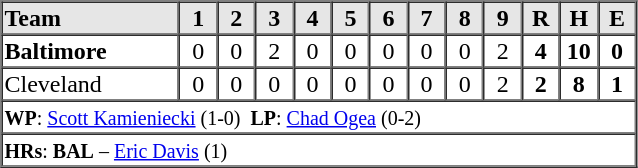<table border=1 cellspacing=0 width=425 style="margin-left:3em;">
<tr style="text-align:center; background-color:#e6e6e6;">
<th align=left width=28%>Team</th>
<th width=6%>1</th>
<th width=6%>2</th>
<th width=6%>3</th>
<th width=6%>4</th>
<th width=6%>5</th>
<th width=6%>6</th>
<th width=6%>7</th>
<th width=6%>8</th>
<th width=6%>9</th>
<th width=6%>R</th>
<th width=6%>H</th>
<th width=6%>E</th>
</tr>
<tr style="text-align:center;">
<td align=left><strong>Baltimore</strong></td>
<td>0</td>
<td>0</td>
<td>2</td>
<td>0</td>
<td>0</td>
<td>0</td>
<td>0</td>
<td>0</td>
<td>2</td>
<td><strong>4</strong></td>
<td><strong>10</strong></td>
<td><strong>0</strong></td>
</tr>
<tr style="text-align:center;">
<td align=left>Cleveland</td>
<td>0</td>
<td>0</td>
<td>0</td>
<td>0</td>
<td>0</td>
<td>0</td>
<td>0</td>
<td>0</td>
<td>2</td>
<td><strong>2</strong></td>
<td><strong>8</strong></td>
<td><strong>1</strong></td>
</tr>
<tr style="text-align:left;">
<td colspan=13><small><strong>WP</strong>: <a href='#'>Scott Kamieniecki</a> (1-0)  <strong>LP</strong>: <a href='#'>Chad Ogea</a> (0-2)  </small></td>
</tr>
<tr style="text-align:left;">
<td colspan=13><small><strong>HRs</strong>: <strong>BAL</strong> – <a href='#'>Eric Davis</a> (1)</small></td>
</tr>
</table>
